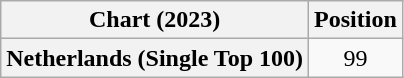<table class="wikitable sortable plainrowheaders" style="text-align:center">
<tr>
<th scope="col">Chart (2023)</th>
<th scope="col">Position</th>
</tr>
<tr>
<th scope="row">Netherlands (Single Top 100)</th>
<td>99</td>
</tr>
</table>
